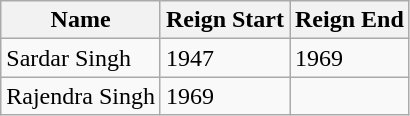<table class="wikitable">
<tr>
<th>Name</th>
<th>Reign Start</th>
<th>Reign End</th>
</tr>
<tr>
<td>Sardar Singh</td>
<td>1947</td>
<td>1969</td>
</tr>
<tr>
<td>Rajendra Singh</td>
<td>1969</td>
<td></td>
</tr>
</table>
